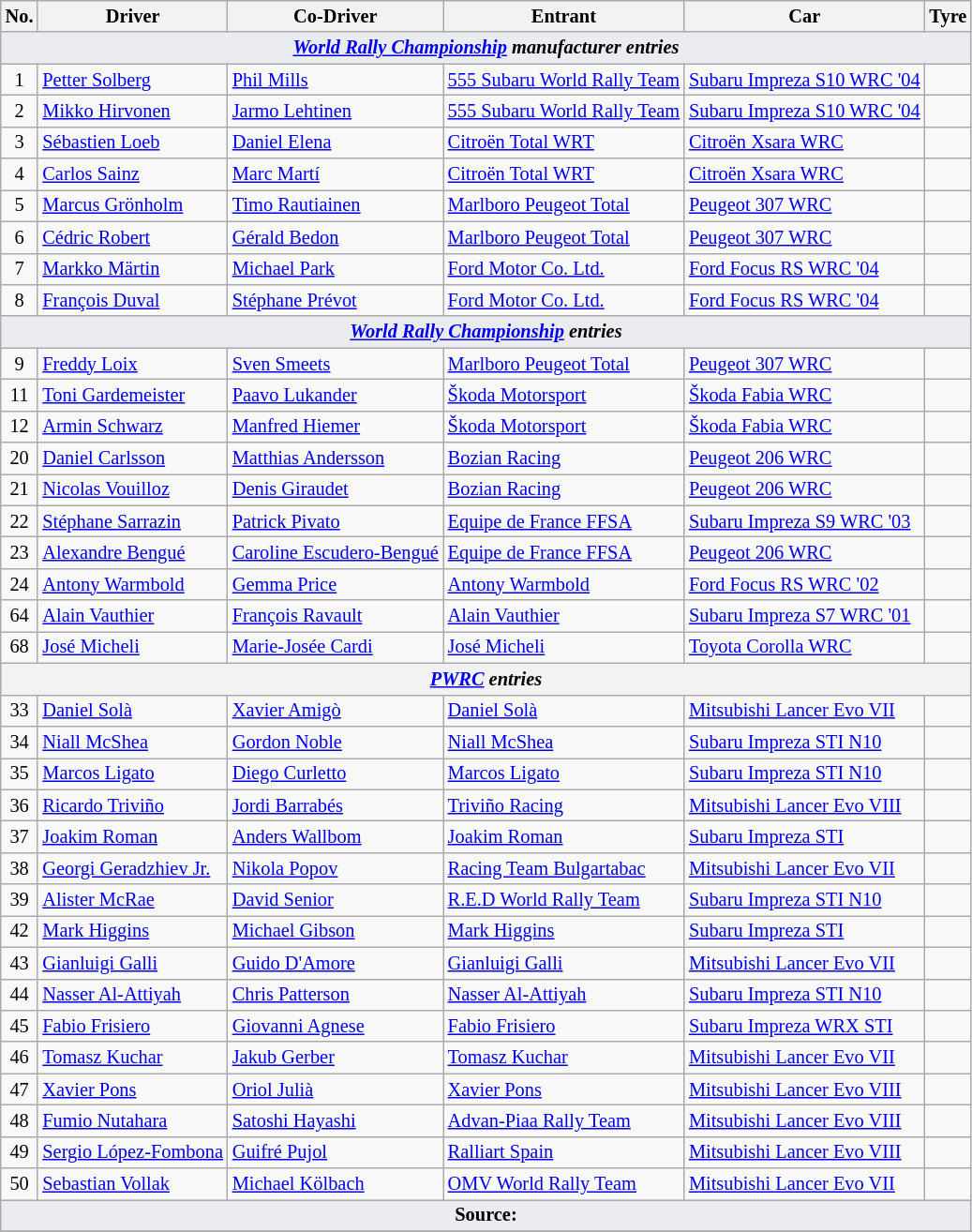<table class="wikitable" style="font-size: 85%;">
<tr>
<th>No.</th>
<th>Driver</th>
<th>Co-Driver</th>
<th>Entrant</th>
<th>Car</th>
<th>Tyre</th>
</tr>
<tr>
<td style="background-color:#EAECF0; text-align:center" colspan="6"><strong><em><a href='#'>World Rally Championship</a> manufacturer entries</em></strong></td>
</tr>
<tr>
<td align="center">1</td>
<td> <a href='#'>Petter Solberg</a></td>
<td> <a href='#'>Phil Mills</a></td>
<td> <a href='#'>555 Subaru World Rally Team</a></td>
<td><a href='#'>Subaru Impreza S10 WRC '04</a></td>
<td align="center"></td>
</tr>
<tr>
<td align="center">2</td>
<td> <a href='#'>Mikko Hirvonen</a></td>
<td> <a href='#'>Jarmo Lehtinen</a></td>
<td> <a href='#'>555 Subaru World Rally Team</a></td>
<td><a href='#'>Subaru Impreza S10 WRC '04</a></td>
<td align="center"></td>
</tr>
<tr>
<td align="center">3</td>
<td> <a href='#'>Sébastien Loeb</a></td>
<td> <a href='#'>Daniel Elena</a></td>
<td> <a href='#'>Citroën Total WRT</a></td>
<td><a href='#'>Citroën Xsara WRC</a></td>
<td align="center"></td>
</tr>
<tr>
<td align="center">4</td>
<td> <a href='#'>Carlos Sainz</a></td>
<td> <a href='#'>Marc Martí</a></td>
<td> <a href='#'>Citroën Total WRT</a></td>
<td><a href='#'>Citroën Xsara WRC</a></td>
<td align="center"></td>
</tr>
<tr>
<td align="center">5</td>
<td> <a href='#'>Marcus Grönholm</a></td>
<td> <a href='#'>Timo Rautiainen</a></td>
<td> <a href='#'>Marlboro Peugeot Total</a></td>
<td><a href='#'>Peugeot 307 WRC</a></td>
<td align="center"></td>
</tr>
<tr>
<td align="center">6</td>
<td> <a href='#'>Cédric Robert</a></td>
<td> <a href='#'>Gérald Bedon</a></td>
<td> <a href='#'>Marlboro Peugeot Total</a></td>
<td><a href='#'>Peugeot 307 WRC</a></td>
<td align="center"></td>
</tr>
<tr>
<td align="center">7</td>
<td> <a href='#'>Markko Märtin</a></td>
<td> <a href='#'>Michael Park</a></td>
<td> <a href='#'>Ford Motor Co. Ltd.</a></td>
<td><a href='#'>Ford Focus RS WRC '04</a></td>
<td align="center"></td>
</tr>
<tr>
<td align="center">8</td>
<td> <a href='#'>François Duval</a></td>
<td> <a href='#'>Stéphane Prévot</a></td>
<td> <a href='#'>Ford Motor Co. Ltd.</a></td>
<td><a href='#'>Ford Focus RS WRC '04</a></td>
<td align="center"></td>
</tr>
<tr>
<td style="background-color:#EAECF0; text-align:center" colspan="6"><strong><em><a href='#'>World Rally Championship</a> entries</em></strong></td>
</tr>
<tr>
<td align="center">9</td>
<td> <a href='#'>Freddy Loix</a></td>
<td> <a href='#'>Sven Smeets</a></td>
<td> <a href='#'>Marlboro Peugeot Total</a></td>
<td><a href='#'>Peugeot 307 WRC</a></td>
<td align="center"></td>
</tr>
<tr>
<td align="center">11</td>
<td> <a href='#'>Toni Gardemeister</a></td>
<td> <a href='#'>Paavo Lukander</a></td>
<td> <a href='#'>Škoda Motorsport</a></td>
<td><a href='#'>Škoda Fabia WRC</a></td>
<td align="center"></td>
</tr>
<tr>
<td align="center">12</td>
<td> <a href='#'>Armin Schwarz</a></td>
<td> <a href='#'>Manfred Hiemer</a></td>
<td> <a href='#'>Škoda Motorsport</a></td>
<td><a href='#'>Škoda Fabia WRC</a></td>
<td align="center"></td>
</tr>
<tr>
<td align="center">20</td>
<td> <a href='#'>Daniel Carlsson</a></td>
<td> <a href='#'>Matthias Andersson</a></td>
<td> <a href='#'>Bozian Racing</a></td>
<td><a href='#'>Peugeot 206 WRC</a></td>
<td align="center"></td>
</tr>
<tr>
<td align="center">21</td>
<td> <a href='#'>Nicolas Vouilloz</a></td>
<td> <a href='#'>Denis Giraudet</a></td>
<td> <a href='#'>Bozian Racing</a></td>
<td><a href='#'>Peugeot 206 WRC</a></td>
<td align="center"></td>
</tr>
<tr>
<td align="center">22</td>
<td> <a href='#'>Stéphane Sarrazin</a></td>
<td> <a href='#'>Patrick Pivato</a></td>
<td> <a href='#'>Equipe de France FFSA</a></td>
<td><a href='#'>Subaru Impreza S9 WRC '03</a></td>
<td align="center"></td>
</tr>
<tr>
<td align="center">23</td>
<td> <a href='#'>Alexandre Bengué</a></td>
<td> <a href='#'>Caroline Escudero-Bengué</a></td>
<td> <a href='#'>Equipe de France FFSA</a></td>
<td><a href='#'>Peugeot 206 WRC</a></td>
<td align="center"></td>
</tr>
<tr>
<td align="center">24</td>
<td> <a href='#'>Antony Warmbold</a></td>
<td> <a href='#'>Gemma Price</a></td>
<td> <a href='#'>Antony Warmbold</a></td>
<td><a href='#'>Ford Focus RS WRC '02</a></td>
<td align="center"></td>
</tr>
<tr>
<td align="center">64</td>
<td> <a href='#'>Alain Vauthier</a></td>
<td> <a href='#'>François Ravault</a></td>
<td> <a href='#'>Alain Vauthier</a></td>
<td><a href='#'>Subaru Impreza S7 WRC '01</a></td>
<td></td>
</tr>
<tr>
<td align="center">68</td>
<td> <a href='#'>José Micheli</a></td>
<td> <a href='#'>Marie-Josée Cardi</a></td>
<td> <a href='#'>José Micheli</a></td>
<td><a href='#'>Toyota Corolla WRC</a></td>
<td></td>
</tr>
<tr>
<th colspan="6"><em><a href='#'>PWRC</a> entries</em></th>
</tr>
<tr>
<td align="center">33</td>
<td> <a href='#'>Daniel Solà</a></td>
<td> <a href='#'>Xavier Amigò</a></td>
<td> <a href='#'>Daniel Solà</a></td>
<td><a href='#'>Mitsubishi Lancer Evo VII</a></td>
<td align="center"></td>
</tr>
<tr>
<td align="center">34</td>
<td> <a href='#'>Niall McShea</a></td>
<td> <a href='#'>Gordon Noble</a></td>
<td> <a href='#'>Niall McShea</a></td>
<td><a href='#'>Subaru Impreza STI N10</a></td>
<td></td>
</tr>
<tr>
<td align="center">35</td>
<td> <a href='#'>Marcos Ligato</a></td>
<td> <a href='#'>Diego Curletto</a></td>
<td> <a href='#'>Marcos Ligato</a></td>
<td><a href='#'>Subaru Impreza STI N10</a></td>
<td></td>
</tr>
<tr>
<td align="center">36</td>
<td> <a href='#'>Ricardo Triviño</a></td>
<td> <a href='#'>Jordi Barrabés</a></td>
<td> <a href='#'>Triviño Racing</a></td>
<td><a href='#'>Mitsubishi Lancer Evo VIII</a></td>
<td></td>
</tr>
<tr>
<td align="center">37</td>
<td> <a href='#'>Joakim Roman</a></td>
<td> <a href='#'>Anders Wallbom</a></td>
<td> <a href='#'>Joakim Roman</a></td>
<td><a href='#'>Subaru Impreza STI</a></td>
<td align="center"></td>
</tr>
<tr>
<td align="center">38</td>
<td> <a href='#'>Georgi Geradzhiev Jr.</a></td>
<td> <a href='#'>Nikola Popov</a></td>
<td> <a href='#'>Racing Team Bulgartabac</a></td>
<td><a href='#'>Mitsubishi Lancer Evo VII</a></td>
<td></td>
</tr>
<tr>
<td align="center">39</td>
<td> <a href='#'>Alister McRae</a></td>
<td> <a href='#'>David Senior</a></td>
<td> <a href='#'>R.E.D World Rally Team</a></td>
<td><a href='#'>Subaru Impreza STI N10</a></td>
<td align="center"></td>
</tr>
<tr>
<td align="center">42</td>
<td> <a href='#'>Mark Higgins</a></td>
<td> <a href='#'>Michael Gibson</a></td>
<td> <a href='#'>Mark Higgins</a></td>
<td><a href='#'>Subaru Impreza STI</a></td>
<td></td>
</tr>
<tr>
<td align="center">43</td>
<td> <a href='#'>Gianluigi Galli</a></td>
<td> <a href='#'>Guido D'Amore</a></td>
<td> <a href='#'>Gianluigi Galli</a></td>
<td><a href='#'>Mitsubishi Lancer Evo VII</a></td>
<td align="center"></td>
</tr>
<tr>
<td align="center">44</td>
<td> <a href='#'>Nasser Al-Attiyah</a></td>
<td> <a href='#'>Chris Patterson</a></td>
<td> <a href='#'>Nasser Al-Attiyah</a></td>
<td><a href='#'>Subaru Impreza STI N10</a></td>
<td></td>
</tr>
<tr>
<td align="center">45</td>
<td> <a href='#'>Fabio Frisiero</a></td>
<td> <a href='#'>Giovanni Agnese</a></td>
<td> <a href='#'>Fabio Frisiero</a></td>
<td><a href='#'>Subaru Impreza WRX STI</a></td>
<td></td>
</tr>
<tr>
<td align="center">46</td>
<td> <a href='#'>Tomasz Kuchar</a></td>
<td> <a href='#'>Jakub Gerber</a></td>
<td> <a href='#'>Tomasz Kuchar</a></td>
<td><a href='#'>Mitsubishi Lancer Evo VII</a></td>
<td align="center"></td>
</tr>
<tr>
<td align="center">47</td>
<td> <a href='#'>Xavier Pons</a></td>
<td> <a href='#'>Oriol Julià</a></td>
<td> <a href='#'>Xavier Pons</a></td>
<td><a href='#'>Mitsubishi Lancer Evo VIII</a></td>
<td align="center"></td>
</tr>
<tr>
<td align="center">48</td>
<td> <a href='#'>Fumio Nutahara</a></td>
<td> <a href='#'>Satoshi Hayashi</a></td>
<td> <a href='#'>Advan-Piaa Rally Team</a></td>
<td><a href='#'>Mitsubishi Lancer Evo VIII</a></td>
<td align="center"></td>
</tr>
<tr>
<td align="center">49</td>
<td> <a href='#'>Sergio López-Fombona</a></td>
<td> <a href='#'>Guifré Pujol</a></td>
<td> <a href='#'>Ralliart Spain</a></td>
<td><a href='#'>Mitsubishi Lancer Evo VIII</a></td>
<td></td>
</tr>
<tr>
<td align="center">50</td>
<td> <a href='#'>Sebastian Vollak</a></td>
<td> <a href='#'>Michael Kölbach</a></td>
<td> <a href='#'>OMV World Rally Team</a></td>
<td><a href='#'>Mitsubishi Lancer Evo VII</a></td>
<td align="center"></td>
</tr>
<tr>
<td style="background-color:#EAECF0; text-align:center" colspan="6"><strong>Source:</strong></td>
</tr>
<tr>
</tr>
</table>
